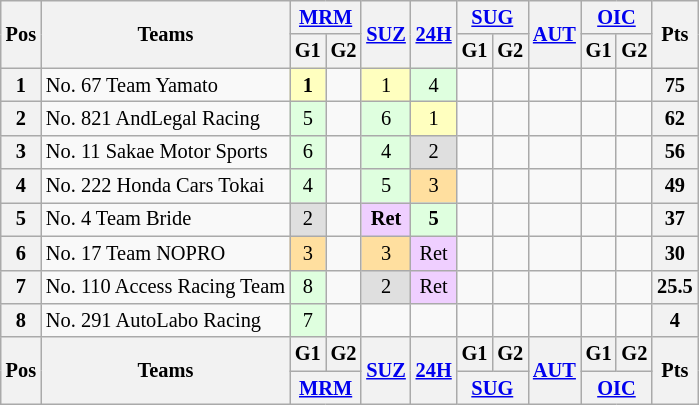<table class="wikitable" style="font-size:85%; text-align:center">
<tr>
<th rowspan=2>Pos</th>
<th rowspan=2>Teams</th>
<th colspan=2><a href='#'>MRM</a></th>
<th rowspan=2><a href='#'>SUZ</a></th>
<th rowspan=2><a href='#'>24H</a></th>
<th colspan=2><a href='#'>SUG</a></th>
<th rowspan=2><a href='#'>AUT</a></th>
<th colspan=2><a href='#'>OIC</a></th>
<th rowspan=2>Pts</th>
</tr>
<tr>
<th>G1</th>
<th>G2</th>
<th>G1</th>
<th>G2</th>
<th>G1</th>
<th>G2</th>
</tr>
<tr>
<th>1</th>
<td align="left"> No. 67 Team Yamato</td>
<td style="background:#FFFFBF;"><strong>1</strong></td>
<td></td>
<td style="background:#FFFFBF;">1</td>
<td style="background:#DFFFDF;">4</td>
<td></td>
<td></td>
<td></td>
<td></td>
<td></td>
<th>75</th>
</tr>
<tr>
<th>2</th>
<td align="left"> No. 821 AndLegal Racing</td>
<td style="background:#DFFFDF;">5</td>
<td></td>
<td style="background:#DFFFDF;">6</td>
<td style="background:#FFFFBF;">1</td>
<td></td>
<td></td>
<td></td>
<td></td>
<td></td>
<th>62</th>
</tr>
<tr>
<th>3</th>
<td align="left"> No. 11 Sakae Motor Sports</td>
<td style="background:#DFFFDF;">6</td>
<td></td>
<td style="background:#DFFFDF;">4</td>
<td style="background:#DFDFDF;">2</td>
<td></td>
<td></td>
<td></td>
<td></td>
<td></td>
<th>56</th>
</tr>
<tr>
<th>4</th>
<td align="left"> No. 222 Honda Cars Tokai</td>
<td style="background:#DFFFDF;">4</td>
<td></td>
<td style="background:#DFFFDF;">5</td>
<td style="background:#FFDF9F;">3</td>
<td></td>
<td></td>
<td></td>
<td></td>
<td></td>
<th>49</th>
</tr>
<tr>
<th>5</th>
<td align="left"> No. 4 Team Bride</td>
<td style="background:#DFDFDF;">2</td>
<td></td>
<td style="background:#EFCFFF;"><strong>Ret</strong></td>
<td style="background:#DFFFDF;"><strong>5</strong></td>
<td></td>
<td></td>
<td></td>
<td></td>
<td></td>
<th>37</th>
</tr>
<tr>
<th>6</th>
<td align="left"> No. 17 Team NOPRO</td>
<td style="background:#FFDF9F;">3</td>
<td></td>
<td style="background:#FFDF9F;">3</td>
<td style="background:#EFCFFF;">Ret</td>
<td></td>
<td></td>
<td></td>
<td></td>
<td></td>
<th>30</th>
</tr>
<tr>
<th>7</th>
<td align="left"> No. 110 Access Racing Team</td>
<td style="background:#DFFFDF;">8</td>
<td></td>
<td style="background:#DFDFDF;">2</td>
<td style="background:#EFCFFF;">Ret</td>
<td></td>
<td></td>
<td></td>
<td></td>
<td></td>
<th>25.5</th>
</tr>
<tr>
<th>8</th>
<td align="left"> No. 291 AutoLabo Racing</td>
<td style="background:#DFFFDF;">7</td>
<td></td>
<td></td>
<td></td>
<td></td>
<td></td>
<td></td>
<td></td>
<td></td>
<th>4</th>
</tr>
<tr>
<th rowspan=2>Pos</th>
<th rowspan=2>Teams</th>
<th>G1</th>
<th>G2</th>
<th rowspan=2><a href='#'>SUZ</a></th>
<th rowspan=2><a href='#'>24H</a></th>
<th>G1</th>
<th>G2</th>
<th rowspan=2><a href='#'>AUT</a></th>
<th>G1</th>
<th>G2</th>
<th rowspan=2>Pts</th>
</tr>
<tr>
<th colspan=2><a href='#'>MRM</a></th>
<th colspan=2><a href='#'>SUG</a></th>
<th colspan=2><a href='#'>OIC</a></th>
</tr>
</table>
